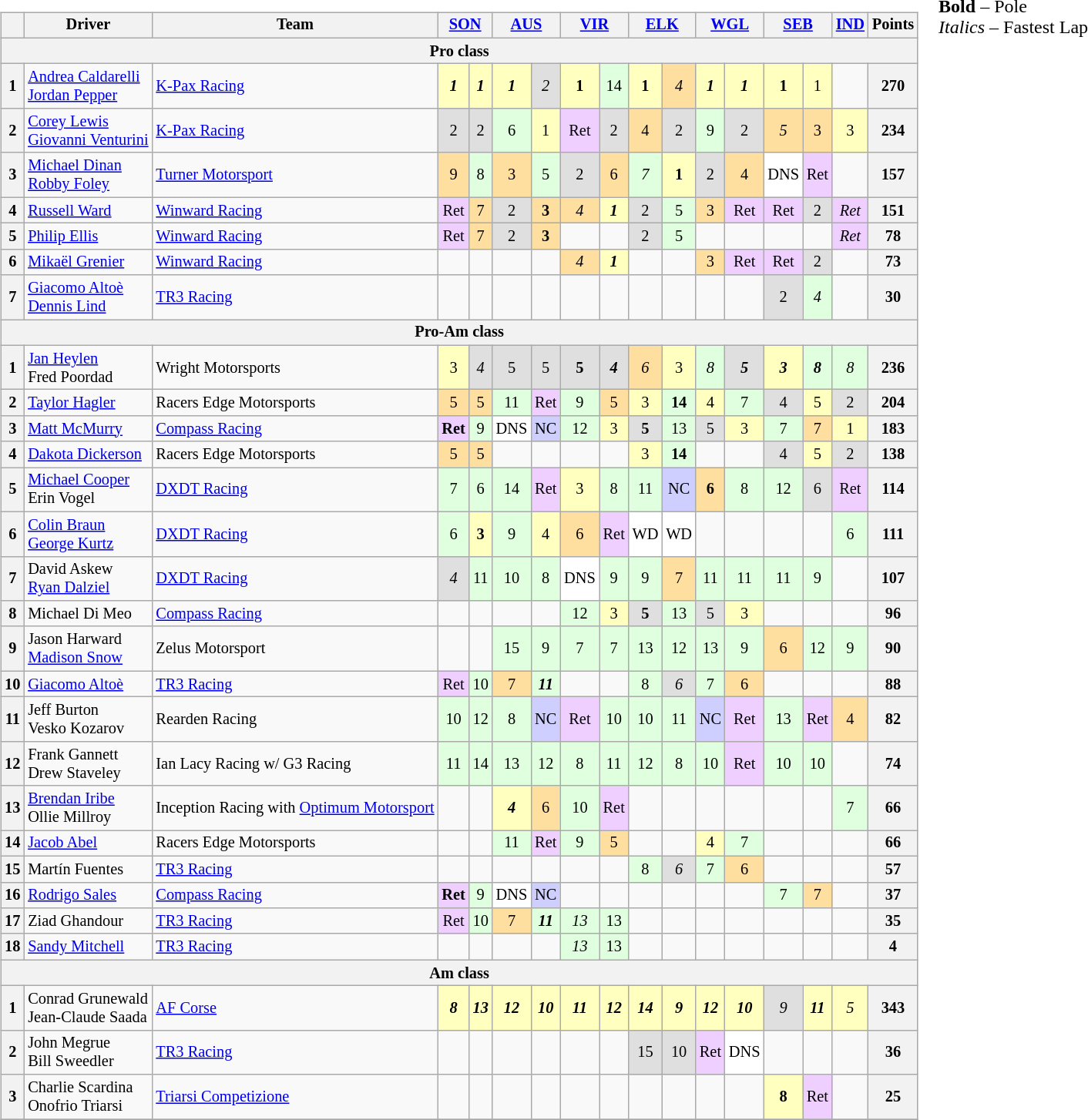<table>
<tr>
<td valign="top"><br><table class="wikitable" style="font-size: 85%; text-align:center;">
<tr>
<th></th>
<th>Driver</th>
<th>Team</th>
<th colspan=2><a href='#'>SON</a></th>
<th colspan=2><a href='#'>AUS</a></th>
<th colspan=2><a href='#'>VIR</a></th>
<th colspan=2><a href='#'>ELK</a></th>
<th colspan=2><a href='#'>WGL</a></th>
<th colspan=2><a href='#'>SEB</a></th>
<th><a href='#'>IND</a></th>
<th>Points</th>
</tr>
<tr>
<th colspan=17>Pro class</th>
</tr>
<tr>
<th>1</th>
<td align=left> <a href='#'>Andrea Caldarelli</a><br> <a href='#'>Jordan Pepper</a></td>
<td align=left> <a href='#'>K-Pax Racing</a></td>
<td style="background:#FFFFBF;"><strong><em>1</em></strong></td>
<td style="background:#FFFFBF;"><strong><em>1</em></strong></td>
<td style="background:#FFFFBF;"><strong><em>1</em></strong></td>
<td style="background:#DFDFDF;"><em>2</em></td>
<td style="background:#FFFFBF;"><strong>1</strong></td>
<td style="background:#DFFFDF;">14</td>
<td style="background:#FFFFBF;"><strong>1</strong></td>
<td style="background:#FFDF9F;"><em>4</em></td>
<td style="background:#FFFFBF;"><strong><em>1</em></strong></td>
<td style="background:#FFFFBF;"><strong><em>1</em></strong></td>
<td style="background:#FFFFBF;"><strong>1</strong></td>
<td style="background:#FFFFBF;">1</td>
<td></td>
<th>270</th>
</tr>
<tr>
<th>2</th>
<td align=left> <a href='#'>Corey Lewis</a><br> <a href='#'>Giovanni Venturini</a></td>
<td align=left> <a href='#'>K-Pax Racing</a></td>
<td style="background:#DFDFDF;">2</td>
<td style="background:#DFDFDF;">2</td>
<td style="background:#DFFFDF;">6</td>
<td style="background:#FFFFBF;">1</td>
<td style="background:#EFCFFF;">Ret</td>
<td style="background:#DFDFDF;">2</td>
<td style="background:#FFDF9F;">4</td>
<td style="background:#DFDFDF;">2</td>
<td style="background:#DFFFDF;">9</td>
<td style="background:#DFDFDF;">2</td>
<td style="background:#FFDF9F;"><em>5</em></td>
<td style="background:#FFDF9F;">3</td>
<td style="background:#FFFFBF;">3</td>
<th>234</th>
</tr>
<tr>
<th>3</th>
<td align=left> <a href='#'>Michael Dinan</a><br> <a href='#'>Robby Foley</a></td>
<td align=left> <a href='#'>Turner Motorsport</a></td>
<td style="background:#FFDF9F;">9</td>
<td style="background:#DFFFDF;">8</td>
<td style="background:#FFDF9F;">3</td>
<td style="background:#DFFFDF;">5</td>
<td style="background:#DFDFDF;">2</td>
<td style="background:#FFDF9F;">6</td>
<td style="background:#DFFFDF;"><em>7</em></td>
<td style="background:#FFFFBF;"><strong>1</strong></td>
<td style="background:#DFDFDF;">2</td>
<td style="background:#FFDF9F;">4</td>
<td style="background:#FFFFFF;">DNS</td>
<td style="background:#EFCFFF;">Ret</td>
<td></td>
<th>157</th>
</tr>
<tr>
<th>4</th>
<td align=left> <a href='#'>Russell Ward</a></td>
<td align=left> <a href='#'>Winward Racing</a></td>
<td style="background:#EFCFFF;">Ret</td>
<td style="background:#FFDF9F;">7</td>
<td style="background:#DFDFDF;">2</td>
<td style="background:#FFDF9F;"><strong>3</strong></td>
<td style="background:#FFDF9F;"><em>4</em></td>
<td style="background:#FFFFBF;"><strong><em>1</em></strong></td>
<td style="background:#DFDFDF;">2</td>
<td style="background:#DFFFDF;">5</td>
<td style="background:#FFDF9F;">3</td>
<td style="background:#EFCFFF;">Ret</td>
<td style="background:#EFCFFF;">Ret</td>
<td style="background:#DFDFDF;">2</td>
<td style="background:#EFCFFF;"><em>Ret</em></td>
<th>151</th>
</tr>
<tr>
<th>5</th>
<td align=left> <a href='#'>Philip Ellis</a></td>
<td align=left> <a href='#'>Winward Racing</a></td>
<td style="background:#EFCFFF;">Ret</td>
<td style="background:#FFDF9F;">7</td>
<td style="background:#DFDFDF;">2</td>
<td style="background:#FFDF9F;"><strong>3</strong></td>
<td></td>
<td></td>
<td style="background:#DFDFDF;">2</td>
<td style="background:#DFFFDF;">5</td>
<td></td>
<td></td>
<td></td>
<td></td>
<td style="background:#EFCFFF;"><em>Ret</em></td>
<th>78</th>
</tr>
<tr>
<th>6</th>
<td align=left> <a href='#'>Mikaël Grenier</a></td>
<td align=left> <a href='#'>Winward Racing</a></td>
<td></td>
<td></td>
<td></td>
<td></td>
<td style="background:#FFDF9F;"><em>4</em></td>
<td style="background:#FFFFBF;"><strong><em>1</em></strong></td>
<td></td>
<td></td>
<td style="background:#FFDF9F;">3</td>
<td style="background:#EFCFFF;">Ret</td>
<td style="background:#EFCFFF;">Ret</td>
<td style="background:#DFDFDF;">2</td>
<td></td>
<th>73</th>
</tr>
<tr>
<th>7</th>
<td align=left> <a href='#'>Giacomo Altoè</a><br> <a href='#'>Dennis Lind</a></td>
<td align=left> <a href='#'>TR3 Racing</a></td>
<td></td>
<td></td>
<td></td>
<td></td>
<td></td>
<td></td>
<td></td>
<td></td>
<td></td>
<td></td>
<td style="background:#DFDFDF;">2</td>
<td style="background:#DFFFDF;"><em>4</em></td>
<td></td>
<th>30</th>
</tr>
<tr>
<th colspan=17>Pro-Am class</th>
</tr>
<tr>
<th>1</th>
<td align=left> <a href='#'>Jan Heylen</a><br> Fred Poordad</td>
<td align=left> Wright Motorsports</td>
<td style="background:#FFFFBF;">3</td>
<td style="background:#DFDFDF;"><em>4</em></td>
<td style="background:#DFDFDF;">5</td>
<td style="background:#DFDFDF;">5</td>
<td style="background:#DFDFDF;"><strong>5</strong></td>
<td style="background:#DFDFDF;"><strong><em>4</em></strong></td>
<td style="background:#FFDF9F;"><em>6</em></td>
<td style="background:#FFFFBF;">3</td>
<td style="background:#DFFFDF;"><em>8</em></td>
<td style="background:#DFDFDF;"><strong><em>5</em></strong></td>
<td style="background:#FFFFBF;"><strong><em>3</em></strong></td>
<td style="background:#DFFFDF;"><strong><em>8</em></strong></td>
<td style="background:#DFFFDF;"><em>8</em></td>
<th>236</th>
</tr>
<tr>
<th>2</th>
<td align=left> <a href='#'>Taylor Hagler</a></td>
<td align=left> Racers Edge Motorsports</td>
<td style="background:#FFDF9F;">5</td>
<td style="background:#FFDF9F;">5</td>
<td style="background:#DFFFDF;">11</td>
<td style="background:#EFCFFF;">Ret</td>
<td style="background:#DFFFDF;">9</td>
<td style="background:#FFDF9F;">5</td>
<td style="background:#FFFFBF;">3</td>
<td style="background:#DFFFDF;"><strong>14</strong></td>
<td style="background:#FFFFBF;">4</td>
<td style="background:#DFFFDF;">7</td>
<td style="background:#DFDFDF;">4</td>
<td style="background:#FFFFBF;">5</td>
<td style="background:#DFDFDF;">2</td>
<th>204</th>
</tr>
<tr>
<th>3</th>
<td align=left> <a href='#'>Matt McMurry</a></td>
<td align=left> <a href='#'>Compass Racing</a></td>
<td style="background:#EFCFFF;"><strong>Ret</strong></td>
<td style="background:#DFFFDF;">9</td>
<td style="background:#FFFFFF;">DNS</td>
<td style="background:#CFCFFF;">NC</td>
<td style="background:#DFFFDF;">12</td>
<td style="background:#FFFFBF;">3</td>
<td style="background:#DFDFDF;"><strong>5</strong></td>
<td style="background:#DFFFDF;">13</td>
<td style="background:#DFDFDF;">5</td>
<td style="background:#FFFFBF;">3</td>
<td style="background:#DFFFDF;">7</td>
<td style="background:#FFDF9F;">7</td>
<td style="background:#FFFFBF;">1</td>
<th>183</th>
</tr>
<tr>
<th>4</th>
<td align=left> <a href='#'>Dakota Dickerson</a></td>
<td align=left> Racers Edge Motorsports</td>
<td style="background:#FFDF9F;">5</td>
<td style="background:#FFDF9F;">5</td>
<td></td>
<td></td>
<td></td>
<td></td>
<td style="background:#FFFFBF;">3</td>
<td style="background:#DFFFDF;"><strong>14</strong></td>
<td></td>
<td></td>
<td style="background:#DFDFDF;">4</td>
<td style="background:#FFFFBF;">5</td>
<td style="background:#DFDFDF;">2</td>
<th>138</th>
</tr>
<tr>
<th>5</th>
<td align=left> <a href='#'>Michael Cooper</a><br> Erin Vogel</td>
<td align=left> <a href='#'>DXDT Racing</a></td>
<td style="background:#DFFFDF;">7</td>
<td style="background:#DFFFDF;">6</td>
<td style="background:#DFFFDF;">14</td>
<td style="background:#EFCFFF;">Ret</td>
<td style="background:#FFFFBF;">3</td>
<td style="background:#DFFFDF;">8</td>
<td style="background:#DFFFDF;">11</td>
<td style="background:#CFCFFF;">NC</td>
<td style="background:#FFDF9F;"><strong>6</strong></td>
<td style="background:#DFFFDF;">8</td>
<td style="background:#DFFFDF;">12</td>
<td style="background:#DFDFDF;">6</td>
<td style="background:#EFCFFF;">Ret</td>
<th>114</th>
</tr>
<tr>
<th>6</th>
<td align=left> <a href='#'>Colin Braun</a><br> <a href='#'>George Kurtz</a></td>
<td align=left> <a href='#'>DXDT Racing</a></td>
<td style="background:#DFFFDF;">6</td>
<td style="background:#FFFFBF;"><strong>3</strong></td>
<td style="background:#DFFFDF;">9</td>
<td style="background:#FFFFBF;">4</td>
<td style="background:#FFDF9F;">6</td>
<td style="background:#EFCFFF;">Ret</td>
<td style="background:#FFFFFF;">WD</td>
<td style="background:#FFFFFF;">WD</td>
<td></td>
<td></td>
<td></td>
<td></td>
<td style="background:#DFFFDF;">6</td>
<th>111</th>
</tr>
<tr>
<th>7</th>
<td align=left> David Askew<br> <a href='#'>Ryan Dalziel</a></td>
<td align=left> <a href='#'>DXDT Racing</a></td>
<td style="background:#DFDFDF;"><em>4</em></td>
<td style="background:#DFFFDF;">11</td>
<td style="background:#DFFFDF;">10</td>
<td style="background:#DFFFDF;">8</td>
<td style="background:#FFFFFF;">DNS</td>
<td style="background:#DFFFDF;">9</td>
<td style="background:#DFFFDF;">9</td>
<td style="background:#FFDF9F;">7</td>
<td style="background:#DFFFDF;">11</td>
<td style="background:#DFFFDF;">11</td>
<td style="background:#DFFFDF;">11</td>
<td style="background:#DFFFDF;">9</td>
<td></td>
<th>107</th>
</tr>
<tr>
<th>8</th>
<td align=left> Michael Di Meo</td>
<td align=left> <a href='#'>Compass Racing</a></td>
<td></td>
<td></td>
<td></td>
<td></td>
<td style="background:#DFFFDF;">12</td>
<td style="background:#FFFFBF;">3</td>
<td style="background:#DFDFDF;"><strong>5</strong></td>
<td style="background:#DFFFDF;">13</td>
<td style="background:#DFDFDF;">5</td>
<td style="background:#FFFFBF;">3</td>
<td></td>
<td></td>
<td></td>
<th>96</th>
</tr>
<tr>
<th>9</th>
<td align=left> Jason Harward<br> <a href='#'>Madison Snow</a></td>
<td align=left> Zelus Motorsport</td>
<td></td>
<td></td>
<td style="background:#DFFFDF;">15</td>
<td style="background:#DFFFDF;">9</td>
<td style="background:#DFFFDF;">7</td>
<td style="background:#DFFFDF;">7</td>
<td style="background:#DFFFDF;">13</td>
<td style="background:#DFFFDF;">12</td>
<td style="background:#DFFFDF;">13</td>
<td style="background:#DFFFDF;">9</td>
<td style="background:#FFDF9F;">6</td>
<td style="background:#DFFFDF;">12</td>
<td style="background:#DFFFDF;">9</td>
<th>90</th>
</tr>
<tr>
<th>10</th>
<td align=left> <a href='#'>Giacomo Altoè</a></td>
<td align=left> <a href='#'>TR3 Racing</a></td>
<td style="background:#EFCFFF;">Ret</td>
<td style="background:#DFFFDF;">10</td>
<td style="background:#FFDF9F;">7</td>
<td style="background:#DFFFDF;"><strong><em>11</em></strong></td>
<td></td>
<td></td>
<td style="background:#DFFFDF;">8</td>
<td style="background:#DFDFDF;"><em>6</em></td>
<td style="background:#DFFFDF;">7</td>
<td style="background:#FFDF9F;">6</td>
<td></td>
<td></td>
<td></td>
<th>88</th>
</tr>
<tr>
<th>11</th>
<td align=left> Jeff Burton<br> Vesko Kozarov</td>
<td align=left> Rearden Racing</td>
<td style="background:#DFFFDF;">10</td>
<td style="background:#DFFFDF;">12</td>
<td style="background:#DFFFDF;">8</td>
<td style="background:#CFCFFF;">NC</td>
<td style="background:#EFCFFF;">Ret</td>
<td style="background:#DFFFDF;">10</td>
<td style="background:#DFFFDF;">10</td>
<td style="background:#DFFFDF;">11</td>
<td style="background:#CFCFFF;">NC</td>
<td style="background:#EFCFFF;">Ret</td>
<td style="background:#DFFFDF;">13</td>
<td style="background:#EFCFFF;">Ret</td>
<td style="background:#FFDF9F;">4</td>
<th>82</th>
</tr>
<tr>
<th>12</th>
<td align=left> Frank Gannett<br> Drew Staveley</td>
<td align=left> Ian Lacy Racing w/ G3 Racing</td>
<td style="background:#DFFFDF;">11</td>
<td style="background:#DFFFDF;">14</td>
<td style="background:#DFFFDF;">13</td>
<td style="background:#DFFFDF;">12</td>
<td style="background:#DFFFDF;">8</td>
<td style="background:#DFFFDF;">11</td>
<td style="background:#DFFFDF;">12</td>
<td style="background:#DFFFDF;">8</td>
<td style="background:#DFFFDF;">10</td>
<td style="background:#EFCFFF;">Ret</td>
<td style="background:#DFFFDF;">10</td>
<td style="background:#DFFFDF;">10</td>
<td></td>
<th>74</th>
</tr>
<tr>
<th>13</th>
<td align=left> <a href='#'>Brendan Iribe</a><br> Ollie Millroy</td>
<td align=left> Inception Racing with <a href='#'>Optimum Motorsport</a></td>
<td></td>
<td></td>
<td style="background:#FFFFBF;"><strong><em>4</em></strong></td>
<td style="background:#FFDF9F;">6</td>
<td style="background:#DFFFDF;">10</td>
<td style="background:#EFCFFF;">Ret</td>
<td></td>
<td></td>
<td></td>
<td></td>
<td></td>
<td></td>
<td style="background:#DFFFDF;">7</td>
<th>66</th>
</tr>
<tr>
<th>14</th>
<td align=left> <a href='#'>Jacob Abel</a></td>
<td align=left> Racers Edge Motorsports</td>
<td></td>
<td></td>
<td style="background:#DFFFDF;">11</td>
<td style="background:#EFCFFF;">Ret</td>
<td style="background:#DFFFDF;">9</td>
<td style="background:#FFDF9F;">5</td>
<td></td>
<td></td>
<td style="background:#FFFFBF;">4</td>
<td style="background:#DFFFDF;">7</td>
<td></td>
<td></td>
<td></td>
<th>66</th>
</tr>
<tr>
<th>15</th>
<td align=left> Martín Fuentes</td>
<td align=left> <a href='#'>TR3 Racing</a></td>
<td></td>
<td></td>
<td></td>
<td></td>
<td></td>
<td></td>
<td style="background:#DFFFDF;">8</td>
<td style="background:#DFDFDF;"><em>6</em></td>
<td style="background:#DFFFDF;">7</td>
<td style="background:#FFDF9F;">6</td>
<td></td>
<td></td>
<td></td>
<th>57</th>
</tr>
<tr>
<th>16</th>
<td align=left> <a href='#'>Rodrigo Sales</a></td>
<td align=left> <a href='#'>Compass Racing</a></td>
<td style="background:#EFCFFF;"><strong>Ret</strong></td>
<td style="background:#DFFFDF;">9</td>
<td style="background:#FFFFFF;">DNS</td>
<td style="background:#CFCFFF;">NC</td>
<td></td>
<td></td>
<td></td>
<td></td>
<td></td>
<td></td>
<td style="background:#DFFFDF;">7</td>
<td style="background:#FFDF9F;">7</td>
<td></td>
<th>37</th>
</tr>
<tr>
<th>17</th>
<td align=left> Ziad Ghandour</td>
<td align=left> <a href='#'>TR3 Racing</a></td>
<td style="background:#EFCFFF;">Ret</td>
<td style="background:#DFFFDF;">10</td>
<td style="background:#FFDF9F;">7</td>
<td style="background:#DFFFDF;"><strong><em>11</em></strong></td>
<td style="background:#DFFFDF;"><em>13</em></td>
<td style="background:#DFFFDF;">13</td>
<td></td>
<td></td>
<td></td>
<td></td>
<td></td>
<td></td>
<td></td>
<th>35</th>
</tr>
<tr>
<th>18</th>
<td align=left> <a href='#'>Sandy Mitchell</a></td>
<td align=left> <a href='#'>TR3 Racing</a></td>
<td></td>
<td></td>
<td></td>
<td></td>
<td style="background:#DFFFDF;"><em>13</em></td>
<td style="background:#DFFFDF;">13</td>
<td></td>
<td></td>
<td></td>
<td></td>
<td></td>
<td></td>
<td></td>
<th>4</th>
</tr>
<tr>
<th colspan=17>Am class</th>
</tr>
<tr>
<th>1</th>
<td align=left> Conrad Grunewald<br> Jean-Claude Saada</td>
<td align=left> <a href='#'>AF Corse</a></td>
<td style="background:#FFFFBF;"><strong><em>8</em></strong></td>
<td style="background:#FFFFBF;"><strong><em>13</em></strong></td>
<td style="background:#FFFFBF;"><strong><em>12</em></strong></td>
<td style="background:#FFFFBF;"><strong><em>10</em></strong></td>
<td style="background:#FFFFBF;"><strong><em>11</em></strong></td>
<td style="background:#FFFFBF;"><strong><em>12</em></strong></td>
<td style="background:#FFFFBF;"><strong><em>14</em></strong></td>
<td style="background:#FFFFBF;"><strong><em>9</em></strong></td>
<td style="background:#FFFFBF;"><strong><em>12</em></strong></td>
<td style="background:#FFFFBF;"><strong><em>10</em></strong></td>
<td style="background:#DFDFDF;"><em>9</em></td>
<td style="background:#FFFFBF;"><strong><em>11</em></strong></td>
<td style="background:#FFFFBF;"><em>5</em></td>
<th>343</th>
</tr>
<tr>
<th>2</th>
<td align=left> John Megrue<br> Bill Sweedler</td>
<td align=left> <a href='#'>TR3 Racing</a></td>
<td></td>
<td></td>
<td></td>
<td></td>
<td></td>
<td></td>
<td style="background:#DFDFDF;">15</td>
<td style="background:#DFDFDF;">10</td>
<td style="background:#EFCFFF;">Ret</td>
<td style="background:#FFFFFF;">DNS</td>
<td></td>
<td></td>
<td></td>
<th>36</th>
</tr>
<tr>
<th>3</th>
<td align=left> Charlie Scardina<br> Onofrio Triarsi</td>
<td align=left> <a href='#'>Triarsi Competizione</a></td>
<td></td>
<td></td>
<td></td>
<td></td>
<td></td>
<td></td>
<td></td>
<td></td>
<td></td>
<td></td>
<td style="background:#FFFFBF;"><strong>8</strong></td>
<td style="background:#EFCFFF;">Ret</td>
<td></td>
<th>25</th>
</tr>
<tr>
</tr>
</table>
</td>
<td valign="top"><br>
<span><strong>Bold</strong> – Pole<br>
<em>Italics</em> – Fastest Lap</span></td>
</tr>
</table>
